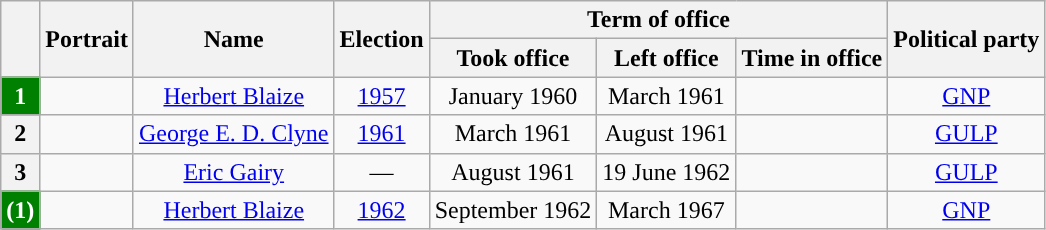<table class=wikitable style=text-align:center>
<tr>
<th rowspan="2"></th>
<th rowspan="2">Portrait</th>
<th rowspan="2">Name<br></th>
<th rowspan="2">Election</th>
<th colspan="3">Term of office</th>
<th rowspan="2">Political party</th>
</tr>
<tr>
<th>Took office</th>
<th>Left office</th>
<th>Time in office</th>
</tr>
<tr>
<th style="background:Green; color:white">1</th>
<td></td>
<td><a href='#'>Herbert Blaize</a><br></td>
<td><a href='#'>1957</a></td>
<td>January 1960</td>
<td>March 1961</td>
<td></td>
<td><a href='#'>GNP</a></td>
</tr>
<tr>
<th style="background:">2</th>
<td></td>
<td><a href='#'>George E. D. Clyne</a><br></td>
<td><a href='#'>1961</a></td>
<td>March 1961</td>
<td>August 1961</td>
<td></td>
<td><a href='#'>GULP</a></td>
</tr>
<tr>
<th style="background:">3</th>
<td></td>
<td><a href='#'>Eric Gairy</a><br></td>
<td>—</td>
<td>August 1961</td>
<td>19 June 1962</td>
<td></td>
<td><a href='#'>GULP</a></td>
</tr>
<tr>
<th style="background:Green; color:white">(1)</th>
<td></td>
<td><a href='#'>Herbert Blaize</a><br></td>
<td><a href='#'>1962</a></td>
<td>September 1962</td>
<td>March 1967</td>
<td></td>
<td><a href='#'>GNP</a></td>
</tr>
</table>
